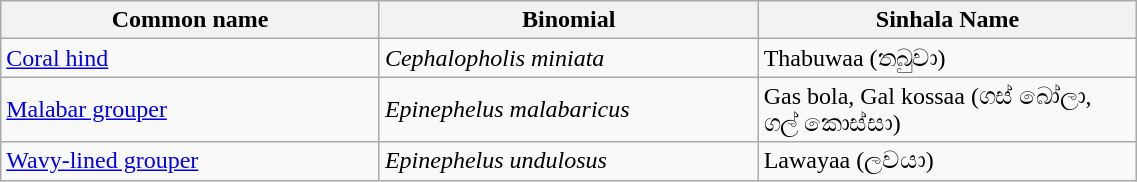<table width=60% class="wikitable">
<tr>
<th width=20%>Common name</th>
<th width=20%>Binomial</th>
<th width=20%>Sinhala Name</th>
</tr>
<tr>
<td><a href='#'>Coral hind</a><br></td>
<td><em>Cephalopholis miniata</em></td>
<td>Thabuwaa (තබුවා)</td>
</tr>
<tr>
<td><a href='#'>Malabar grouper</a><br></td>
<td><em>Epinephelus malabaricus</em></td>
<td>Gas bola, Gal kossaa (ගස් බෝලා, ගල් කොස්සා)</td>
</tr>
<tr>
<td><a href='#'>Wavy-lined grouper</a></td>
<td><em>Epinephelus undulosus</em></td>
<td>Lawayaa (ලවයා)</td>
</tr>
</table>
